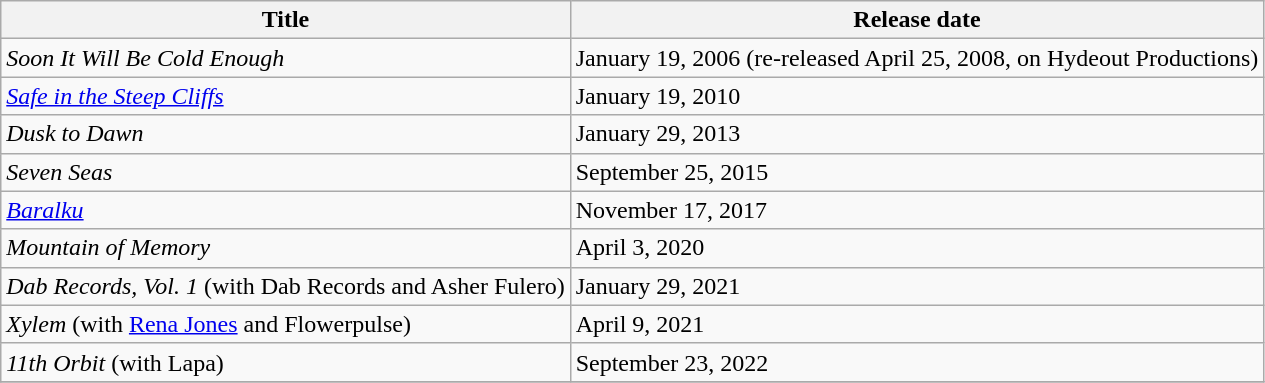<table class="wikitable">
<tr>
<th>Title</th>
<th>Release date</th>
</tr>
<tr>
<td><em>Soon It Will Be Cold Enough</em></td>
<td>January 19, 2006 (re-released April 25, 2008, on Hydeout Productions)</td>
</tr>
<tr>
<td><em><a href='#'>Safe in the Steep Cliffs</a></em></td>
<td>January 19, 2010</td>
</tr>
<tr>
<td><em>Dusk to Dawn</em></td>
<td>January 29, 2013</td>
</tr>
<tr>
<td><em>Seven Seas</em></td>
<td>September 25, 2015</td>
</tr>
<tr>
<td><em><a href='#'>Baralku</a></em></td>
<td>November 17, 2017</td>
</tr>
<tr>
<td><em>Mountain of Memory</em></td>
<td>April 3, 2020</td>
</tr>
<tr>
<td><em>Dab Records, Vol. 1</em> (with Dab Records and Asher Fulero)</td>
<td>January 29, 2021</td>
</tr>
<tr>
<td><em>Xylem</em> (with <a href='#'>Rena Jones</a> and Flowerpulse)</td>
<td>April 9, 2021</td>
</tr>
<tr>
<td><em>11th Orbit</em> (with Lapa)</td>
<td>September 23, 2022</td>
</tr>
<tr>
</tr>
</table>
